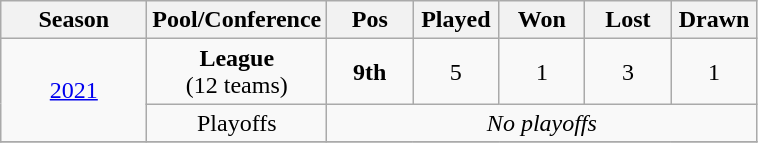<table class="wikitable" style="text-align:center">
<tr>
<th width="90">Season</th>
<th width="80">Pool/Conference</th>
<th width="50">Pos</th>
<th width="50">Played</th>
<th width="50">Won</th>
<th width="50">Lost</th>
<th width="50">Drawn</th>
</tr>
<tr>
<td rowspan="2"><a href='#'>2021</a></td>
<td><strong>League</strong><br>(12 teams)</td>
<td><strong>9th</strong></td>
<td>5</td>
<td>1</td>
<td>3</td>
<td>1</td>
</tr>
<tr>
<td>Playoffs</td>
<td colspan="8"><em>No playoffs</em></td>
</tr>
<tr>
</tr>
</table>
